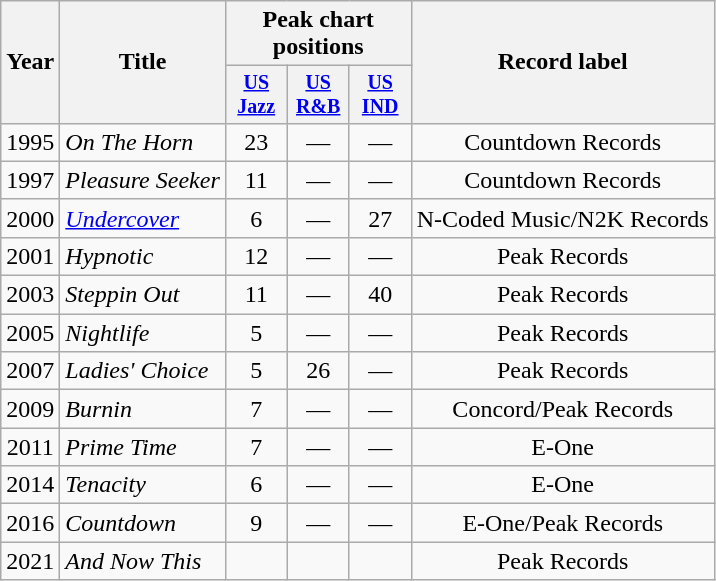<table class="wikitable" style="text-align:center;">
<tr>
<th rowspan="2">Year</th>
<th rowspan="2">Title</th>
<th colspan="3">Peak chart positions</th>
<th rowspan="2">Record label</th>
</tr>
<tr style="font-size:smaller;">
<th width="35"><a href='#'>US<br>Jazz</a><br></th>
<th width="35"><a href='#'>US<br>R&B</a><br></th>
<th width="35"><a href='#'>US<br>IND</a><br></th>
</tr>
<tr>
<td>1995</td>
<td align="left"><em>On The Horn</em></td>
<td>23</td>
<td>—</td>
<td>—</td>
<td>Countdown Records</td>
</tr>
<tr>
<td>1997</td>
<td align="left"><em>Pleasure Seeker</em></td>
<td>11</td>
<td>—</td>
<td>—</td>
<td>Countdown Records</td>
</tr>
<tr>
<td>2000</td>
<td align="left"><em><a href='#'>Undercover</a></em></td>
<td>6</td>
<td>—</td>
<td>27</td>
<td>N-Coded Music/N2K Records</td>
</tr>
<tr>
<td>2001</td>
<td align="left"><em>Hypnotic</em></td>
<td>12</td>
<td>—</td>
<td>—</td>
<td>Peak Records</td>
</tr>
<tr>
<td>2003</td>
<td align="left"><em>Steppin Out</em></td>
<td>11</td>
<td>—</td>
<td>40</td>
<td>Peak Records</td>
</tr>
<tr>
<td>2005</td>
<td align="left"><em>Nightlife</em></td>
<td>5</td>
<td>—</td>
<td>—</td>
<td>Peak Records</td>
</tr>
<tr>
<td>2007</td>
<td align="left"><em>Ladies' Choice</em></td>
<td>5</td>
<td>26</td>
<td>—</td>
<td>Peak Records</td>
</tr>
<tr>
<td>2009</td>
<td align="left"><em>Burnin</em></td>
<td>7</td>
<td>—</td>
<td>—</td>
<td>Concord/Peak Records</td>
</tr>
<tr>
<td>2011</td>
<td align="left"><em>Prime Time</em></td>
<td>7</td>
<td>—</td>
<td>—</td>
<td>E-One</td>
</tr>
<tr>
<td>2014</td>
<td align="left"><em>Tenacity</em></td>
<td>6</td>
<td>—</td>
<td>—</td>
<td>E-One</td>
</tr>
<tr>
<td>2016</td>
<td align="left"><em>Countdown</em></td>
<td>9</td>
<td>—</td>
<td>—</td>
<td>E-One/Peak Records</td>
</tr>
<tr>
<td>2021</td>
<td align="left"><em>And Now This</em></td>
<td></td>
<td></td>
<td></td>
<td>Peak Records</td>
</tr>
</table>
